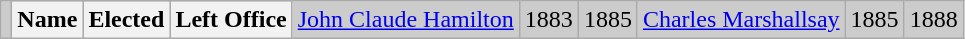<table class="wikitable">
<tr bgcolor="CCCCCC">
<td></td>
<th><strong>Name </strong></th>
<th><strong>Elected</strong></th>
<th><strong>Left Office</strong><br></th>
<td><a href='#'>John Claude Hamilton</a></td>
<td>1883</td>
<td>1885<br></td>
<td><a href='#'>Charles Marshallsay</a></td>
<td>1885</td>
<td>1888</td>
</tr>
</table>
